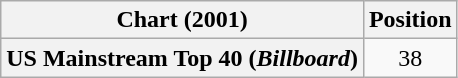<table class="wikitable plainrowheaders" style="text-align:center">
<tr>
<th>Chart (2001)</th>
<th>Position</th>
</tr>
<tr>
<th scope="row">US Mainstream Top 40 (<em>Billboard</em>)</th>
<td>38</td>
</tr>
</table>
